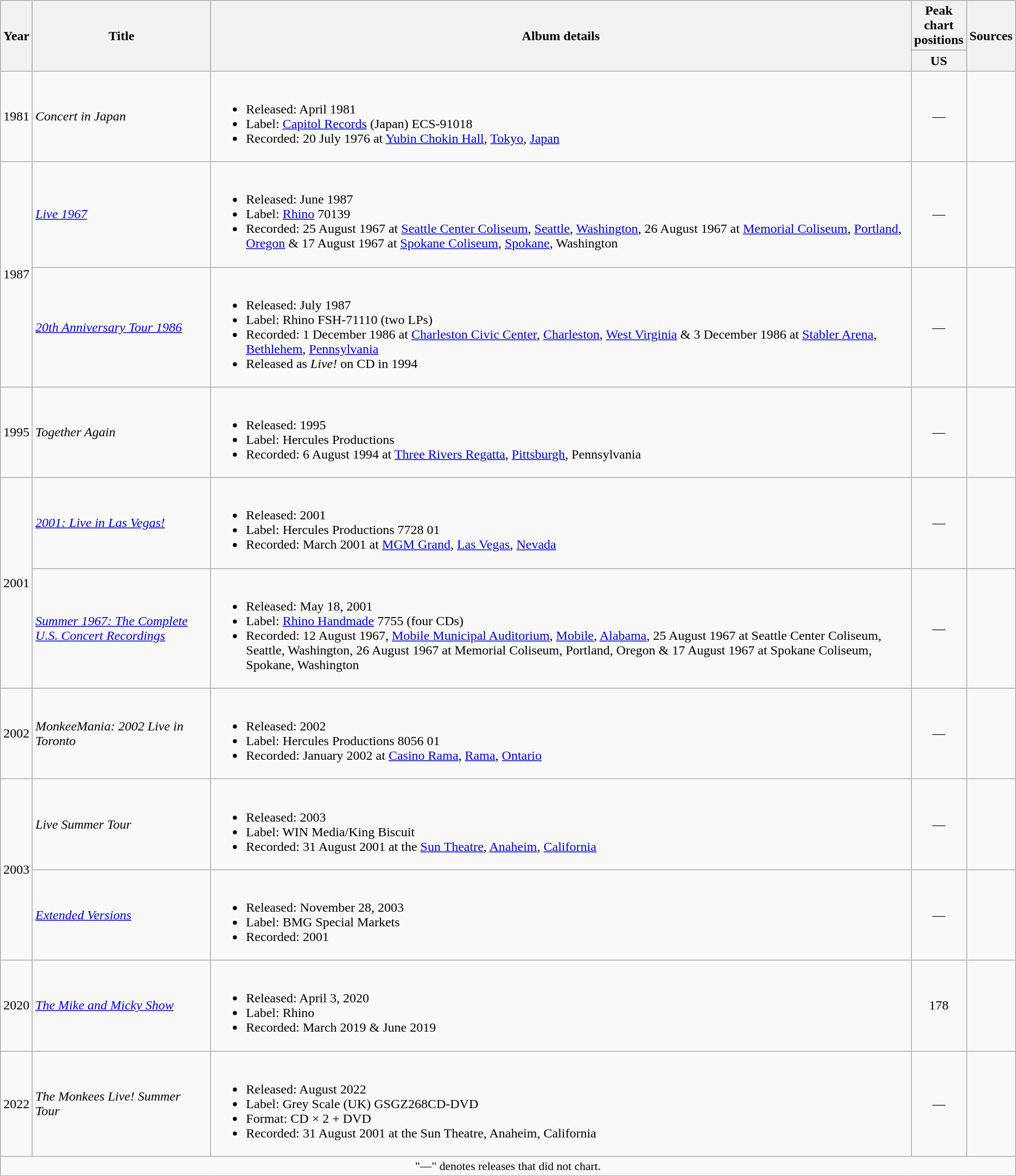<table class="wikitable">
<tr>
<th rowspan="2">Year</th>
<th rowspan="2">Title</th>
<th rowspan="2">Album details</th>
<th width="40">Peak<br>chart<br>positions</th>
<th rowspan="2">Sources</th>
</tr>
<tr>
<th>US</th>
</tr>
<tr>
<td align="center">1981</td>
<td><em>Concert in Japan</em> </td>
<td><br><ul><li>Released: April 1981</li><li>Label: <a href='#'>Capitol Records</a> (Japan) ECS-91018</li><li>Recorded: 20 July 1976 at <a href='#'>Yubin Chokin Hall</a>, <a href='#'>Tokyo</a>, <a href='#'>Japan</a></li></ul></td>
<td align="center">—</td>
<td></td>
</tr>
<tr>
<td align="center" rowspan="2">1987</td>
<td><em><a href='#'>Live 1967</a></em></td>
<td><br><ul><li>Released: June 1987</li><li>Label: <a href='#'>Rhino</a> 70139</li><li>Recorded: 25 August 1967 at <a href='#'>Seattle Center Coliseum</a>, <a href='#'>Seattle</a>, <a href='#'>Washington</a>, 26 August 1967 at <a href='#'>Memorial Coliseum</a>, <a href='#'>Portland</a>, <a href='#'>Oregon</a> & 17 August 1967 at <a href='#'>Spokane Coliseum</a>, <a href='#'>Spokane</a>, Washington</li></ul></td>
<td align="center">—</td>
<td></td>
</tr>
<tr>
<td><em><a href='#'>20th Anniversary Tour 1986</a></em> </td>
<td><br><ul><li>Released: July 1987</li><li>Label: Rhino FSH-71110 (two LPs)</li><li>Recorded: 1 December 1986 at <a href='#'>Charleston Civic Center</a>, <a href='#'>Charleston</a>, <a href='#'>West Virginia</a> & 3 December 1986 at <a href='#'>Stabler Arena</a>, <a href='#'>Bethlehem</a>, <a href='#'>Pennsylvania</a></li><li>Released as <em>Live!</em> on CD in 1994</li></ul></td>
<td align="center">—</td>
<td></td>
</tr>
<tr>
<td align="center">1995</td>
<td><em>Together Again</em> </td>
<td><br><ul><li>Released: 1995</li><li>Label: Hercules Productions</li><li>Recorded: 6 August 1994 at <a href='#'>Three Rivers Regatta</a>, <a href='#'>Pittsburgh</a>, Pennsylvania</li></ul></td>
<td align="center">—</td>
<td></td>
</tr>
<tr>
<td align="center" rowspan="2">2001</td>
<td><em><a href='#'>2001: Live in Las Vegas!</a></em> </td>
<td><br><ul><li>Released: 2001</li><li>Label: Hercules Productions 7728 01</li><li>Recorded: March 2001 at <a href='#'>MGM Grand</a>, <a href='#'>Las Vegas</a>, <a href='#'>Nevada</a></li></ul></td>
<td align="center">—</td>
<td></td>
</tr>
<tr>
<td><em><a href='#'>Summer 1967: The Complete U.S. Concert Recordings</a></em></td>
<td><br><ul><li>Released: May 18, 2001</li><li>Label: <a href='#'>Rhino Handmade</a> 7755 (four CDs)</li><li>Recorded: 12 August 1967, <a href='#'>Mobile Municipal Auditorium</a>, <a href='#'>Mobile</a>, <a href='#'>Alabama</a>, 25 August 1967 at Seattle Center Coliseum, Seattle, Washington, 26 August 1967 at Memorial Coliseum, Portland, Oregon & 17 August 1967 at Spokane Coliseum, Spokane, Washington</li></ul></td>
<td align="center">—</td>
<td></td>
</tr>
<tr>
<td align="center">2002</td>
<td><em>MonkeeMania: 2002 Live in Toronto</em> </td>
<td><br><ul><li>Released: 2002</li><li>Label: Hercules Productions 8056 01</li><li>Recorded: January 2002 at <a href='#'>Casino Rama</a>, <a href='#'>Rama</a>, <a href='#'>Ontario</a></li></ul></td>
<td align="center">—</td>
<td></td>
</tr>
<tr>
<td align="center" rowspan="2">2003</td>
<td><em>Live Summer Tour</em></td>
<td><br><ul><li>Released: 2003</li><li>Label: WIN Media/King Biscuit</li><li>Recorded: 31 August 2001 at the <a href='#'>Sun Theatre</a>, <a href='#'>Anaheim</a>, <a href='#'>California</a></li></ul></td>
<td align="center">—</td>
<td></td>
</tr>
<tr>
<td><em><a href='#'>Extended Versions</a></em></td>
<td><br><ul><li>Released: November 28, 2003</li><li>Label: BMG Special Markets</li><li>Recorded: 2001</li></ul></td>
<td align="center">—</td>
<td></td>
</tr>
<tr>
<td align="center">2020</td>
<td><em><a href='#'>The Mike and Micky Show</a></em></td>
<td><br><ul><li>Released: April 3, 2020</li><li>Label: Rhino</li><li>Recorded: March 2019 & June 2019</li></ul></td>
<td align="center">178</td>
<td></td>
</tr>
<tr>
<td align="center">2022</td>
<td><em>The Monkees Live! Summer Tour</em></td>
<td><br><ul><li>Released: August 2022</li><li>Label: Grey Scale (UK) GSGZ268CD-DVD</li><li>Format: CD × 2 + DVD</li><li>Recorded: 31 August 2001 at the Sun Theatre, Anaheim, California</li></ul></td>
<td align="center">—</td>
<td></td>
</tr>
<tr>
<td colspan="5" align="center" style="font-size:90%">"—" denotes releases that did not chart.</td>
</tr>
</table>
